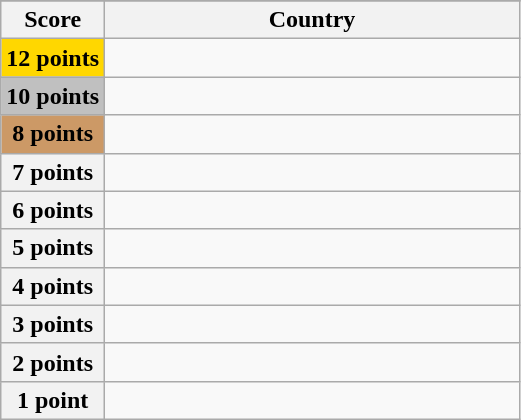<table class="wikitable">
<tr>
</tr>
<tr>
<th scope="col" width="20%">Score</th>
<th scope="col">Country</th>
</tr>
<tr>
<th scope="row" style="background:gold">12 points</th>
<td></td>
</tr>
<tr>
<th scope="row" style="background:silver">10 points</th>
<td></td>
</tr>
<tr>
<th scope="row" style="background:#CC9966">8 points</th>
<td></td>
</tr>
<tr>
<th scope="row">7 points</th>
<td></td>
</tr>
<tr>
<th scope="row">6 points</th>
<td></td>
</tr>
<tr>
<th scope="row">5 points</th>
<td></td>
</tr>
<tr>
<th scope="row">4 points</th>
<td></td>
</tr>
<tr>
<th scope="row">3 points</th>
<td></td>
</tr>
<tr>
<th scope="row">2 points</th>
<td></td>
</tr>
<tr>
<th scope="row">1 point</th>
<td></td>
</tr>
</table>
